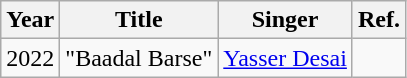<table class="wikitable plainrowheaders sortable">
<tr>
<th scope="col">Year</th>
<th scope="col">Title</th>
<th scope="col">Singer</th>
<th scope="col">Ref.</th>
</tr>
<tr>
<td rowspan="5" scope="row">2022</td>
<td>"Baadal Barse"</td>
<td><a href='#'>Yasser Desai</a></td>
<td></td>
</tr>
</table>
